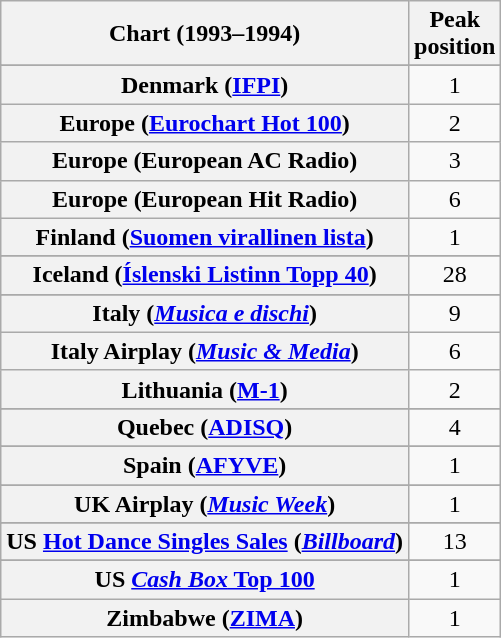<table class="wikitable sortable plainrowheaders" style="text-align:center">
<tr>
<th scope="col">Chart (1993–1994)</th>
<th scope="col">Peak<br>position</th>
</tr>
<tr>
</tr>
<tr>
</tr>
<tr>
</tr>
<tr>
</tr>
<tr>
</tr>
<tr>
</tr>
<tr>
<th scope="row">Denmark (<a href='#'>IFPI</a>)</th>
<td>1</td>
</tr>
<tr>
<th scope="row">Europe (<a href='#'>Eurochart Hot 100</a>)</th>
<td>2</td>
</tr>
<tr>
<th scope="row">Europe (European AC Radio)</th>
<td>3</td>
</tr>
<tr>
<th scope="row">Europe (European Hit Radio)</th>
<td>6</td>
</tr>
<tr>
<th scope="row">Finland (<a href='#'>Suomen virallinen lista</a>)</th>
<td>1</td>
</tr>
<tr>
</tr>
<tr>
</tr>
<tr>
<th scope="row">Iceland (<a href='#'>Íslenski Listinn Topp 40</a>)</th>
<td>28</td>
</tr>
<tr>
</tr>
<tr>
<th scope="row">Italy (<em><a href='#'>Musica e dischi</a></em>)</th>
<td>9</td>
</tr>
<tr>
<th scope="row">Italy Airplay (<em><a href='#'>Music & Media</a></em>)</th>
<td>6</td>
</tr>
<tr>
<th scope="row">Lithuania (<a href='#'>M-1</a>)</th>
<td>2</td>
</tr>
<tr>
</tr>
<tr>
</tr>
<tr>
</tr>
<tr>
</tr>
<tr>
<th scope="row">Quebec (<a href='#'>ADISQ</a>)</th>
<td align="center">4</td>
</tr>
<tr>
</tr>
<tr>
<th scope="row">Spain (<a href='#'>AFYVE</a>)</th>
<td>1</td>
</tr>
<tr>
</tr>
<tr>
</tr>
<tr>
</tr>
<tr>
<th scope="row">UK Airplay (<em><a href='#'>Music Week</a></em>)</th>
<td>1</td>
</tr>
<tr>
</tr>
<tr>
</tr>
<tr>
<th scope="row">US <a href='#'>Hot Dance Singles Sales</a> (<em><a href='#'>Billboard</a></em>)</th>
<td>13</td>
</tr>
<tr>
</tr>
<tr>
</tr>
<tr>
<th scope="row">US <a href='#'><em>Cash Box</em> Top 100</a></th>
<td>1</td>
</tr>
<tr>
<th scope="row">Zimbabwe (<a href='#'>ZIMA</a>)</th>
<td>1</td>
</tr>
</table>
